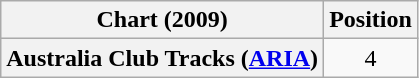<table class="wikitable plainrowheaders">
<tr>
<th>Chart (2009)</th>
<th>Position</th>
</tr>
<tr>
<th scope="row">Australia Club Tracks (<a href='#'>ARIA</a>)</th>
<td align="center">4</td>
</tr>
</table>
